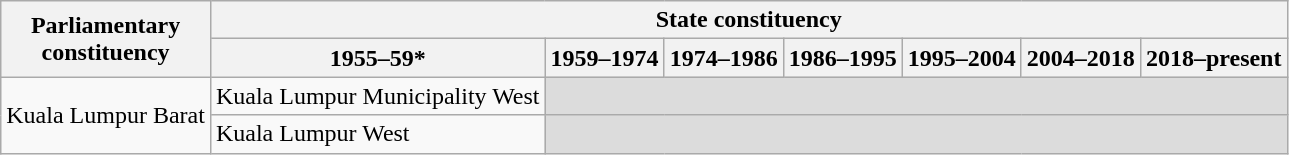<table class="wikitable">
<tr>
<th rowspan="2">Parliamentary<br>constituency</th>
<th colspan="7">State constituency</th>
</tr>
<tr>
<th>1955–59*</th>
<th>1959–1974</th>
<th>1974–1986</th>
<th>1986–1995</th>
<th>1995–2004</th>
<th>2004–2018</th>
<th>2018–present</th>
</tr>
<tr>
<td rowspan="2">Kuala Lumpur Barat</td>
<td>Kuala Lumpur Municipality West</td>
<td colspan="6" bgcolor="dcdcdc"></td>
</tr>
<tr>
<td>Kuala Lumpur West</td>
<td colspan="6" bgcolor="dcdcdc"></td>
</tr>
</table>
